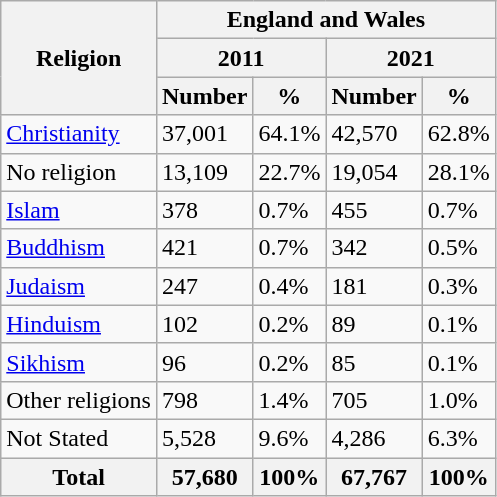<table class="wikitable">
<tr>
<th rowspan="3">Religion</th>
<th colspan="4">England and Wales</th>
</tr>
<tr>
<th colspan="2">2011</th>
<th colspan="2">2021</th>
</tr>
<tr>
<th>Number</th>
<th>%</th>
<th>Number</th>
<th>%</th>
</tr>
<tr>
<td> <a href='#'>Christianity</a></td>
<td>37,001</td>
<td>64.1%</td>
<td>42,570</td>
<td>62.8%</td>
</tr>
<tr>
<td>No religion</td>
<td>13,109</td>
<td>22.7%</td>
<td>19,054</td>
<td>28.1%</td>
</tr>
<tr>
<td> <a href='#'>Islam</a></td>
<td>378</td>
<td>0.7%</td>
<td>455</td>
<td>0.7%</td>
</tr>
<tr>
<td> <a href='#'>Buddhism</a></td>
<td>421</td>
<td>0.7%</td>
<td>342</td>
<td>0.5%</td>
</tr>
<tr>
<td> <a href='#'>Judaism</a></td>
<td>247</td>
<td>0.4%</td>
<td>181</td>
<td>0.3%</td>
</tr>
<tr>
<td> <a href='#'>Hinduism</a></td>
<td>102</td>
<td>0.2%</td>
<td>89</td>
<td>0.1%</td>
</tr>
<tr>
<td> <a href='#'>Sikhism</a></td>
<td>96</td>
<td>0.2%</td>
<td>85</td>
<td>0.1%</td>
</tr>
<tr>
<td>Other religions</td>
<td>798</td>
<td>1.4%</td>
<td>705</td>
<td>1.0%</td>
</tr>
<tr>
<td>Not Stated</td>
<td>5,528</td>
<td>9.6%</td>
<td>4,286</td>
<td>6.3%</td>
</tr>
<tr>
<th>Total</th>
<th>57,680</th>
<th>100%</th>
<th>67,767</th>
<th>100%</th>
</tr>
</table>
